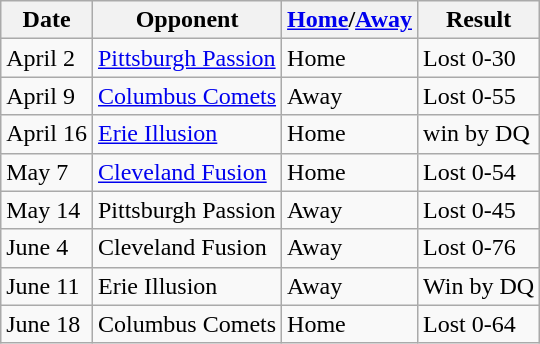<table class="wikitable">
<tr>
<th>Date</th>
<th>Opponent</th>
<th><a href='#'>Home</a>/<a href='#'>Away</a></th>
<th>Result</th>
</tr>
<tr>
<td>April 2</td>
<td><a href='#'>Pittsburgh Passion</a></td>
<td>Home</td>
<td>Lost 0-30</td>
</tr>
<tr>
<td>April 9</td>
<td><a href='#'>Columbus Comets</a></td>
<td>Away</td>
<td>Lost 0-55</td>
</tr>
<tr>
<td>April 16</td>
<td><a href='#'>Erie Illusion</a></td>
<td>Home</td>
<td>win by DQ</td>
</tr>
<tr>
<td>May 7</td>
<td><a href='#'>Cleveland Fusion</a></td>
<td>Home</td>
<td>Lost 0-54</td>
</tr>
<tr>
<td>May 14</td>
<td>Pittsburgh Passion</td>
<td>Away</td>
<td>Lost 0-45</td>
</tr>
<tr>
<td>June 4</td>
<td>Cleveland Fusion</td>
<td>Away</td>
<td>Lost 0-76</td>
</tr>
<tr>
<td>June 11</td>
<td>Erie Illusion</td>
<td>Away</td>
<td>Win by DQ</td>
</tr>
<tr>
<td>June 18</td>
<td>Columbus Comets</td>
<td>Home</td>
<td>Lost 0-64</td>
</tr>
</table>
